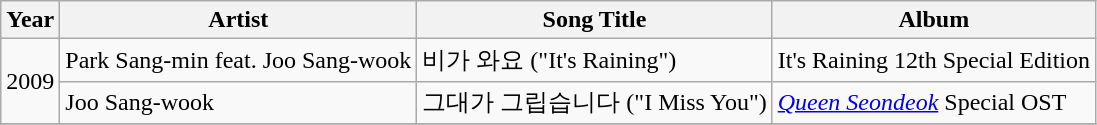<table class="wikitable">
<tr>
<th width=10>Year</th>
<th>Artist</th>
<th>Song Title</th>
<th>Album</th>
</tr>
<tr>
<td rowspan=2>2009</td>
<td>Park Sang-min feat. Joo Sang-wook</td>
<td>비가 와요 ("It's Raining")</td>
<td>It's Raining 12th Special Edition</td>
</tr>
<tr>
<td>Joo Sang-wook</td>
<td>그대가 그립습니다 ("I Miss You")</td>
<td><em><a href='#'>Queen Seondeok</a></em> Special OST</td>
</tr>
<tr>
</tr>
</table>
